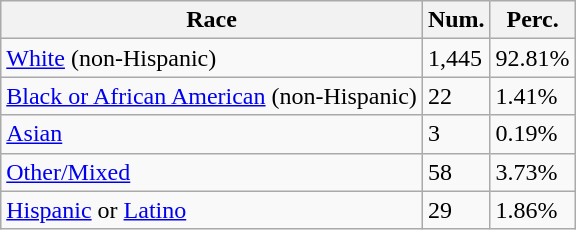<table class="wikitable">
<tr>
<th>Race</th>
<th>Num.</th>
<th>Perc.</th>
</tr>
<tr>
<td><a href='#'>White</a> (non-Hispanic)</td>
<td>1,445</td>
<td>92.81%</td>
</tr>
<tr>
<td><a href='#'>Black or African American</a> (non-Hispanic)</td>
<td>22</td>
<td>1.41%</td>
</tr>
<tr>
<td><a href='#'>Asian</a></td>
<td>3</td>
<td>0.19%</td>
</tr>
<tr>
<td><a href='#'>Other/Mixed</a></td>
<td>58</td>
<td>3.73%</td>
</tr>
<tr>
<td><a href='#'>Hispanic</a> or <a href='#'>Latino</a></td>
<td>29</td>
<td>1.86%</td>
</tr>
</table>
